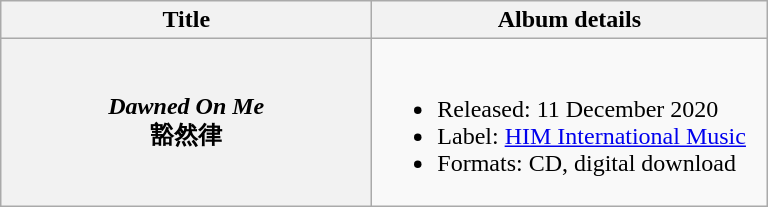<table class="wikitable plainrowheaders" style="text-align:center;">
<tr>
<th style="width:15em;">Title</th>
<th style="width:16em;">Album details</th>
</tr>
<tr>
<th scope="row"><em>Dawned On Me</em> <br>豁然律</th>
<td align="left"><br><ul><li>Released: 11 December 2020</li><li>Label: <a href='#'>HIM International Music</a></li><li>Formats: CD, digital download</li></ul></td>
</tr>
</table>
